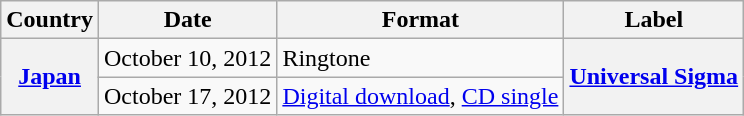<table class="wikitable plainrowheaders">
<tr>
<th scope="col">Country</th>
<th>Date</th>
<th>Format</th>
<th>Label</th>
</tr>
<tr>
<th scope="row" rowspan="2"><a href='#'>Japan</a></th>
<td>October 10, 2012</td>
<td>Ringtone</td>
<th scope="row" rowspan="2"><a href='#'>Universal Sigma</a></th>
</tr>
<tr>
<td>October 17, 2012</td>
<td><a href='#'>Digital download</a>, <a href='#'>CD single</a></td>
</tr>
</table>
